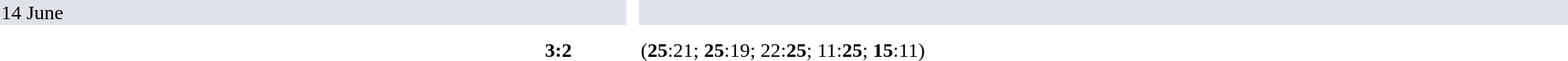<table width=100% cellspacing=10>
<tr>
<th width=20%></th>
<th width=12%></th>
<th></th>
</tr>
<tr bgcolor="#dfe2e9">
<td colspan="4">14 June</td>
<td></td>
</tr>
<tr>
<td></td>
<td align=right><strong></strong></td>
<td align=center><strong>3:2</strong></td>
<td></td>
<td>(<strong>25</strong>:21; <strong>25</strong>:19; 22:<strong>25</strong>; 11:<strong>25</strong>; <strong>15</strong>:11)</td>
</tr>
</table>
